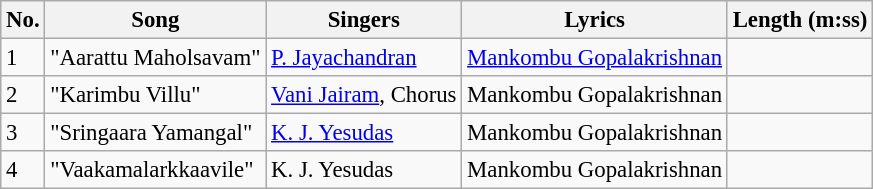<table class="wikitable" style="font-size:95%;">
<tr>
<th>No.</th>
<th>Song</th>
<th>Singers</th>
<th>Lyrics</th>
<th>Length (m:ss)</th>
</tr>
<tr>
<td>1</td>
<td>"Aarattu Maholsavam"</td>
<td><a href='#'>P. Jayachandran</a></td>
<td><a href='#'>Mankombu Gopalakrishnan</a></td>
<td></td>
</tr>
<tr>
<td>2</td>
<td>"Karimbu Villu"</td>
<td><a href='#'>Vani Jairam</a>, Chorus</td>
<td>Mankombu Gopalakrishnan</td>
<td></td>
</tr>
<tr>
<td>3</td>
<td>"Sringaara Yamangal"</td>
<td><a href='#'>K. J. Yesudas</a></td>
<td>Mankombu Gopalakrishnan</td>
<td></td>
</tr>
<tr>
<td>4</td>
<td>"Vaakamalarkkaavile"</td>
<td>K. J. Yesudas</td>
<td>Mankombu Gopalakrishnan</td>
<td></td>
</tr>
</table>
